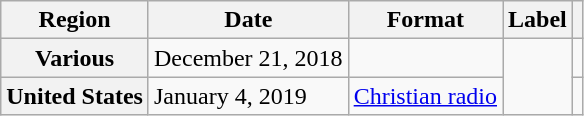<table class="wikitable plainrowheaders">
<tr>
<th scope="col">Region</th>
<th scope="col">Date</th>
<th scope="col">Format</th>
<th scope="col">Label</th>
<th scope="col"></th>
</tr>
<tr>
<th scope="row">Various</th>
<td>December 21, 2018</td>
<td></td>
<td rowspan="2"></td>
<td></td>
</tr>
<tr>
<th scope="row">United States</th>
<td>January 4, 2019</td>
<td><a href='#'>Christian radio</a></td>
<td></td>
</tr>
</table>
